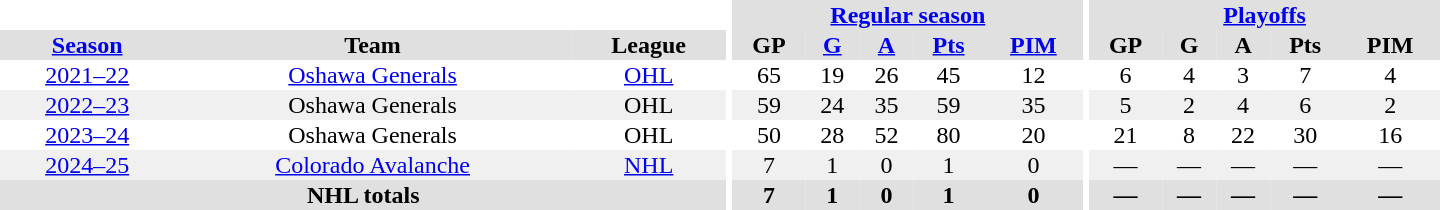<table border="0" cellpadding="1" cellspacing="0" style="text-align:center; width:60em">
<tr bgcolor="#e0e0e0">
<th colspan="3" bgcolor="#ffffff"></th>
<th rowspan="100" bgcolor="#ffffff"></th>
<th colspan="5"><a href='#'>Regular season</a></th>
<th rowspan="100" bgcolor="#ffffff"></th>
<th colspan="5"><a href='#'>Playoffs</a></th>
</tr>
<tr bgcolor="#e0e0e0">
<th><a href='#'>Season</a></th>
<th>Team</th>
<th>League</th>
<th>GP</th>
<th><a href='#'>G</a></th>
<th><a href='#'>A</a></th>
<th><a href='#'>Pts</a></th>
<th><a href='#'>PIM</a></th>
<th>GP</th>
<th>G</th>
<th>A</th>
<th>Pts</th>
<th>PIM</th>
</tr>
<tr>
<td><a href='#'>2021–22</a></td>
<td><a href='#'>Oshawa Generals</a></td>
<td><a href='#'>OHL</a></td>
<td>65</td>
<td>19</td>
<td>26</td>
<td>45</td>
<td>12</td>
<td>6</td>
<td>4</td>
<td>3</td>
<td>7</td>
<td>4</td>
</tr>
<tr bgcolor="#f0f0f0">
<td><a href='#'>2022–23</a></td>
<td>Oshawa Generals</td>
<td>OHL</td>
<td>59</td>
<td>24</td>
<td>35</td>
<td>59</td>
<td>35</td>
<td>5</td>
<td>2</td>
<td>4</td>
<td>6</td>
<td>2</td>
</tr>
<tr>
<td><a href='#'>2023–24</a></td>
<td>Oshawa Generals</td>
<td>OHL</td>
<td>50</td>
<td>28</td>
<td>52</td>
<td>80</td>
<td>20</td>
<td>21</td>
<td>8</td>
<td>22</td>
<td>30</td>
<td>16</td>
</tr>
<tr bgcolor="#f0f0f0">
<td><a href='#'>2024–25</a></td>
<td><a href='#'>Colorado Avalanche</a></td>
<td><a href='#'>NHL</a></td>
<td>7</td>
<td>1</td>
<td>0</td>
<td>1</td>
<td>0</td>
<td>—</td>
<td>—</td>
<td>—</td>
<td>—</td>
<td>—</td>
</tr>
<tr bgcolor="#e0e0e0">
<th colspan="3">NHL totals</th>
<th>7</th>
<th>1</th>
<th>0</th>
<th>1</th>
<th>0</th>
<th>—</th>
<th>—</th>
<th>—</th>
<th>—</th>
<th>—</th>
</tr>
</table>
